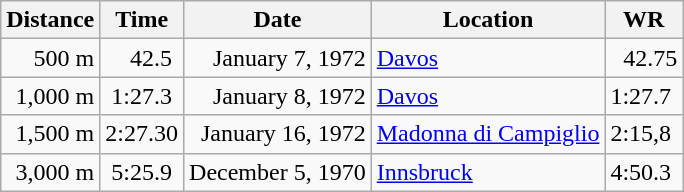<table class="wikitable">
<tr>
<th>Distance</th>
<th>Time</th>
<th>Date</th>
<th>Location</th>
<th>WR</th>
</tr>
<tr align="right">
<td>500 m</td>
<td>42.5 </td>
<td>January 7, 1972</td>
<td align="left"><a href='#'>Davos</a></td>
<td>42.75</td>
</tr>
<tr align="right">
<td>1,000 m</td>
<td>1:27.3 </td>
<td>January 8, 1972</td>
<td align="left"><a href='#'>Davos</a></td>
<td>1:27.7 </td>
</tr>
<tr align="right">
<td>1,500 m</td>
<td>2:27.30</td>
<td>January 16, 1972</td>
<td align="left"><a href='#'>Madonna di Campiglio</a></td>
<td>2:15,8 </td>
</tr>
<tr align="right">
<td>3,000 m</td>
<td>5:25.9 </td>
<td>December 5, 1970</td>
<td align="left"><a href='#'>Innsbruck</a></td>
<td>4:50.3 </td>
</tr>
</table>
